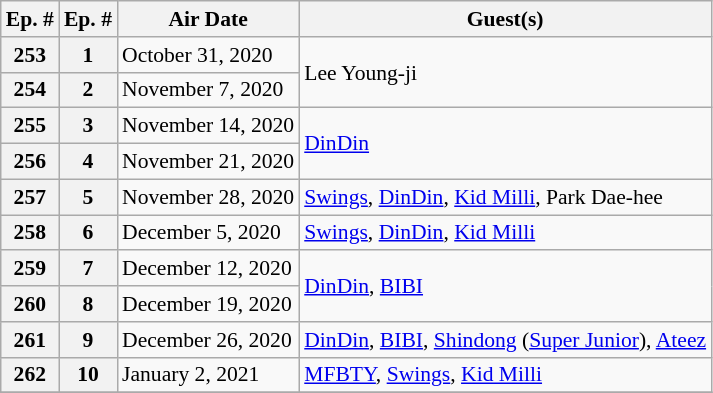<table class="wikitable" style = "font-size: 90%;">
<tr>
<th>Ep. #</th>
<th>Ep. #</th>
<th>Air Date</th>
<th>Guest(s)</th>
</tr>
<tr>
<th>253</th>
<th>1</th>
<td>October 31, 2020</td>
<td rowspan="2">Lee Young-ji</td>
</tr>
<tr>
<th>254</th>
<th>2</th>
<td>November 7, 2020</td>
</tr>
<tr>
<th>255</th>
<th>3</th>
<td>November 14, 2020</td>
<td rowspan="2"><a href='#'>DinDin</a></td>
</tr>
<tr>
<th>256</th>
<th>4</th>
<td>November 21, 2020</td>
</tr>
<tr>
<th>257</th>
<th>5</th>
<td>November 28, 2020</td>
<td><a href='#'>Swings</a>, <a href='#'>DinDin</a>, <a href='#'>Kid Milli</a>, Park Dae-hee</td>
</tr>
<tr>
<th>258</th>
<th>6</th>
<td>December 5, 2020</td>
<td><a href='#'>Swings</a>, <a href='#'>DinDin</a>, <a href='#'>Kid Milli</a></td>
</tr>
<tr>
<th>259</th>
<th>7</th>
<td>December 12, 2020</td>
<td rowspan="2"><a href='#'>DinDin</a>, <a href='#'>BIBI</a></td>
</tr>
<tr>
<th>260</th>
<th>8</th>
<td>December 19, 2020</td>
</tr>
<tr>
<th>261</th>
<th>9</th>
<td>December 26, 2020</td>
<td><a href='#'>DinDin</a>, <a href='#'>BIBI</a>, <a href='#'>Shindong</a> (<a href='#'>Super Junior</a>), <a href='#'>Ateez</a></td>
</tr>
<tr>
<th>262</th>
<th>10</th>
<td>January 2, 2021</td>
<td><a href='#'>MFBTY</a>, <a href='#'>Swings</a>, <a href='#'>Kid Milli</a></td>
</tr>
<tr>
</tr>
</table>
